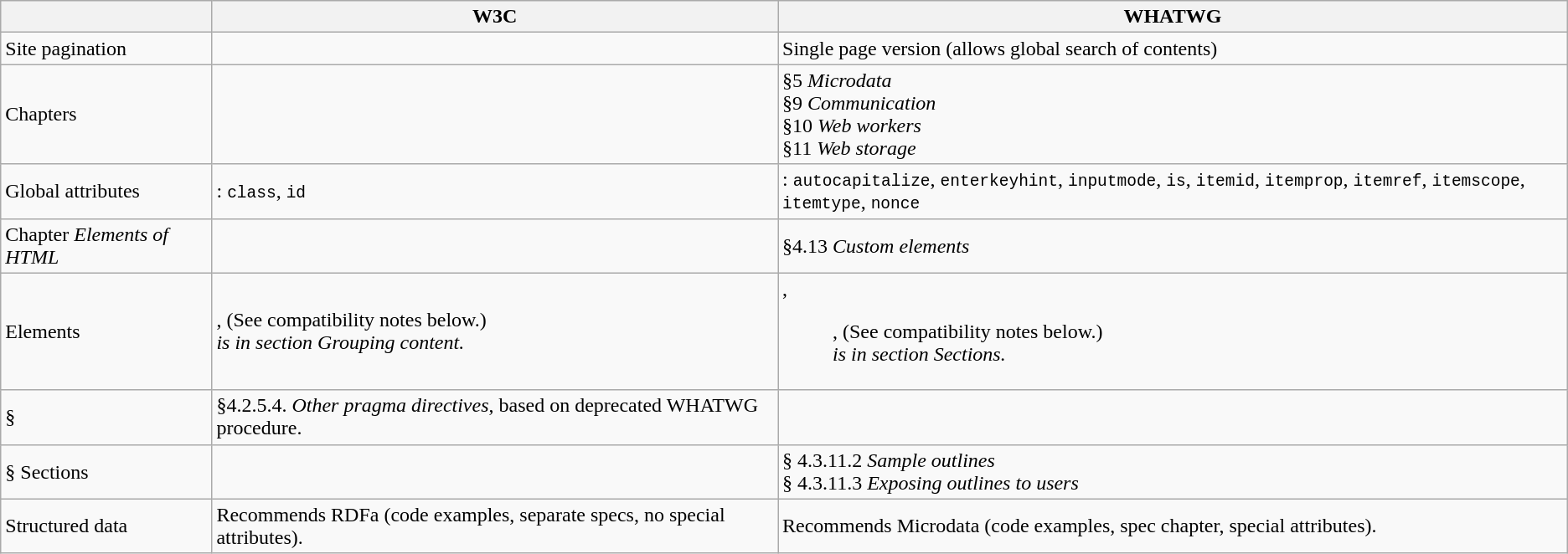<table class="wikitable">
<tr>
<th></th>
<th>W3C</th>
<th>WHATWG</th>
</tr>
<tr>
<td>Site pagination</td>
<td></td>
<td>Single page version (allows global search of contents)</td>
</tr>
<tr>
<td>Chapters</td>
<td></td>
<td>§5 <em>Microdata</em><br>§9 <em>Communication</em><br>§10 <em>Web workers</em><br>§11 <em>Web storage</em></td>
</tr>
<tr>
<td>Global attributes</td>
<td>: <code>class</code>, <code>id</code></td>
<td>: <code>autocapitalize</code>, <code>enterkeyhint</code>, <code>inputmode</code>, <code>is</code>, <code>itemid</code>, <code>itemprop</code>, <code>itemref</code>, <code>itemscope</code>, <code>itemtype</code>, <code>nonce</code></td>
</tr>
<tr>
<td>Chapter <em>Elements of HTML</em></td>
<td></td>
<td>§4.13 <em>Custom elements</em></td>
</tr>
<tr>
<td>Elements</td>
<td><code></code>, <code></code> (See compatibility notes below.)<br><code><address></code> is in section <em>Grouping content</em>.</td>
<td><code><hgroup></code>, <code><menu></code>, <code><slot></code> (See compatibility notes below.)<br><code><address></code> is in section <em>Sections</em>.</td>
</tr>
<tr>
<td>§ <code><meta></code></td>
<td>§4.2.5.4. <em>Other pragma directives</em>, based on deprecated WHATWG procedure.</td>
<td></td>
</tr>
<tr>
<td>§ Sections</td>
<td></td>
<td>§ 4.3.11.2 <em>Sample outlines</em><br>§ 4.3.11.3 <em>Exposing outlines to users</em></td>
</tr>
<tr>
<td>Structured data</td>
<td>Recommends RDFa (code examples, separate specs, no special attributes).</td>
<td>Recommends Microdata (code examples, spec chapter, special attributes).</td>
</tr>
</table>
